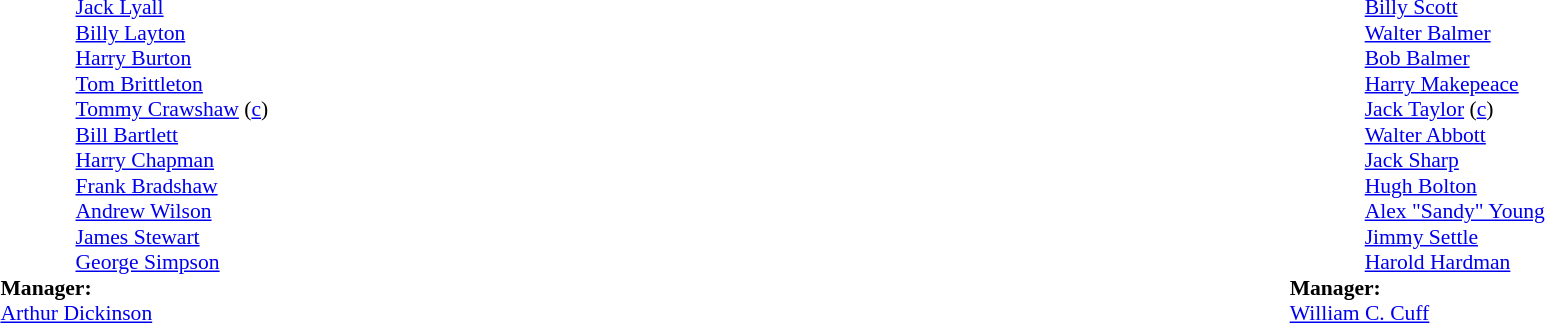<table width="100%">
<tr>
<td valign="top" width="50%"><br><table style="font-size: 90%" cellspacing="0" cellpadding="0">
<tr>
<td colspan="4"></td>
</tr>
<tr>
<th width="25"></th>
<th width="25"></th>
</tr>
<tr>
<td></td>
<td><strong> </strong></td>
<td> <a href='#'>Jack Lyall</a></td>
</tr>
<tr>
<td></td>
<td><strong> </strong></td>
<td> <a href='#'>Billy Layton</a></td>
</tr>
<tr>
<td></td>
<td><strong> </strong></td>
<td> <a href='#'>Harry Burton</a></td>
</tr>
<tr>
<td></td>
<td><strong> </strong></td>
<td> <a href='#'>Tom Brittleton</a></td>
</tr>
<tr>
<td></td>
<td><strong> </strong></td>
<td> <a href='#'>Tommy Crawshaw</a> (<a href='#'>c</a>)</td>
</tr>
<tr>
<td></td>
<td><strong> </strong></td>
<td> <a href='#'>Bill Bartlett</a></td>
</tr>
<tr>
<td></td>
<td><strong> </strong></td>
<td> <a href='#'>Harry Chapman</a></td>
</tr>
<tr>
<td></td>
<td><strong> </strong></td>
<td> <a href='#'>Frank Bradshaw</a></td>
</tr>
<tr>
<td></td>
<td><strong> </strong></td>
<td> <a href='#'>Andrew Wilson</a></td>
</tr>
<tr>
<td></td>
<td><strong> </strong></td>
<td> <a href='#'>James Stewart</a></td>
</tr>
<tr>
<td></td>
<td><strong> </strong></td>
<td> <a href='#'>George Simpson</a></td>
</tr>
<tr>
<td colspan=4><strong>Manager:</strong></td>
</tr>
<tr>
<td colspan="4"> <a href='#'>Arthur Dickinson</a></td>
</tr>
</table>
</td>
<td valign="top" width="50%"><br><table style="font-size: 90%" cellspacing="0" cellpadding="0" align=center>
<tr>
<td colspan="4"></td>
</tr>
<tr>
<th width="25"></th>
<th width="25"></th>
</tr>
<tr>
<td></td>
<td><strong> </strong></td>
<td> <a href='#'>Billy Scott</a></td>
</tr>
<tr>
<td></td>
<td><strong> </strong></td>
<td> <a href='#'>Walter Balmer</a></td>
</tr>
<tr>
<td></td>
<td><strong> </strong></td>
<td> <a href='#'>Bob Balmer</a></td>
</tr>
<tr>
<td></td>
<td><strong> </strong></td>
<td> <a href='#'>Harry Makepeace</a></td>
</tr>
<tr>
<td></td>
<td><strong> </strong></td>
<td> <a href='#'>Jack Taylor</a> (<a href='#'>c</a>)</td>
</tr>
<tr>
<td></td>
<td><strong> </strong></td>
<td> <a href='#'>Walter Abbott</a></td>
</tr>
<tr>
<td></td>
<td><strong> </strong></td>
<td> <a href='#'>Jack Sharp</a></td>
</tr>
<tr>
<td></td>
<td><strong> </strong></td>
<td> <a href='#'>Hugh Bolton</a></td>
</tr>
<tr>
<td></td>
<td><strong> </strong></td>
<td> <a href='#'>Alex "Sandy" Young</a></td>
</tr>
<tr>
<td></td>
<td><strong> </strong></td>
<td> <a href='#'>Jimmy Settle</a></td>
</tr>
<tr>
<td></td>
<td><strong> </strong></td>
<td> <a href='#'>Harold Hardman</a></td>
</tr>
<tr>
<td colspan=4><strong>Manager:</strong></td>
</tr>
<tr>
<td colspan="4"> <a href='#'>William C. Cuff</a></td>
</tr>
</table>
</td>
</tr>
</table>
